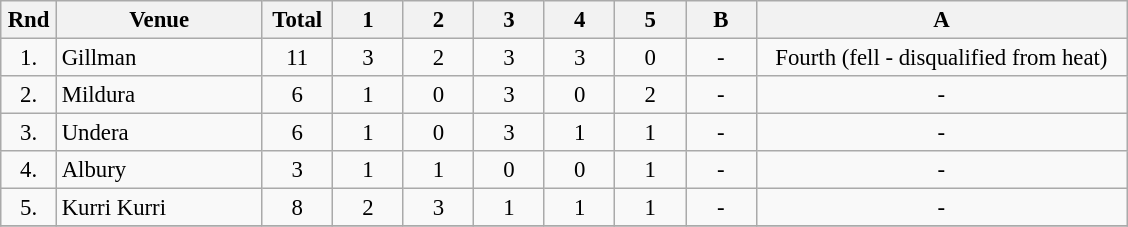<table class="wikitable" style="font-size: 95%">
<tr>
<th width=30px>Rnd</th>
<th width=130px>Venue</th>
<th width=40px>Total</th>
<th width=40px>1</th>
<th width=40px>2</th>
<th width=40px>3</th>
<th width=40px>4</th>
<th width=40px>5</th>
<th width=40px>B</th>
<th width=240px>A</th>
</tr>
<tr align=center>
<td>1.</td>
<td align=left>Gillman</td>
<td>11</td>
<td>3</td>
<td>2</td>
<td>3</td>
<td>3</td>
<td>0</td>
<td>-</td>
<td>Fourth (fell - disqualified from heat)</td>
</tr>
<tr align=center>
<td>2.</td>
<td align=left>Mildura</td>
<td>6</td>
<td>1</td>
<td>0</td>
<td>3</td>
<td>0</td>
<td>2</td>
<td>-</td>
<td>-</td>
</tr>
<tr align=center>
<td>3.</td>
<td align=left>Undera</td>
<td>6</td>
<td>1</td>
<td>0</td>
<td>3</td>
<td>1</td>
<td>1</td>
<td>-</td>
<td>-</td>
</tr>
<tr align=center>
<td>4.</td>
<td align=left>Albury</td>
<td>3</td>
<td>1</td>
<td>1</td>
<td>0</td>
<td>0</td>
<td>1</td>
<td>-</td>
<td>-</td>
</tr>
<tr align=center>
<td>5.</td>
<td align=left>Kurri Kurri</td>
<td>8</td>
<td>2</td>
<td>3</td>
<td>1</td>
<td>1</td>
<td>1</td>
<td>-</td>
<td>-</td>
</tr>
<tr align=center>
</tr>
</table>
